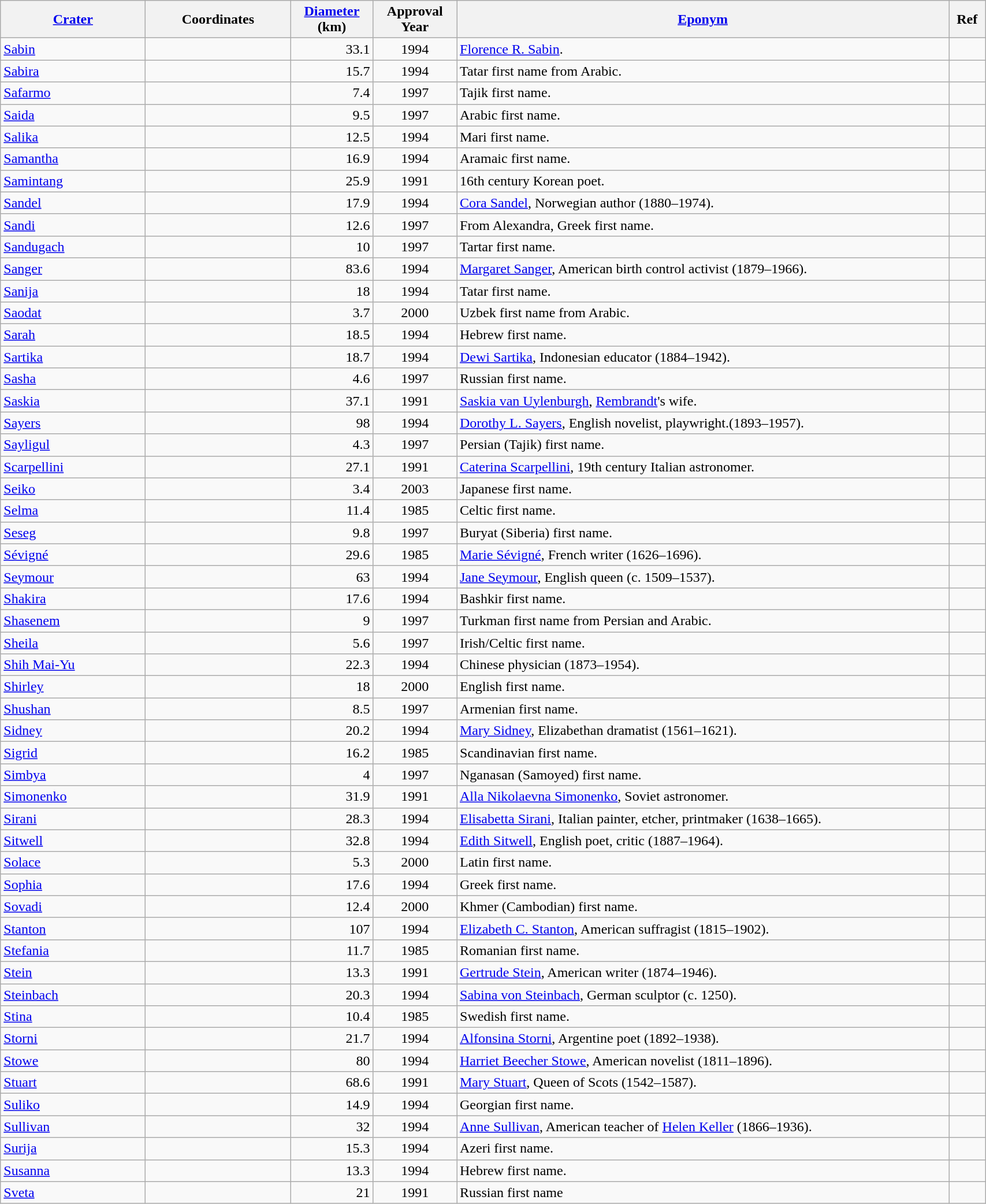<table class="wikitable sortable" style="min-width: 90%">
<tr>
<th style="width:10em"><a href='#'>Crater</a></th>
<th style="width:10em">Coordinates</th>
<th><a href='#'>Diameter</a><br>(km)</th>
<th>Approval<br>Year</th>
<th class="unsortable"><a href='#'>Eponym</a></th>
<th class="unsortable">Ref</th>
</tr>
<tr id="Sabin">
<td><a href='#'>Sabin</a></td>
<td></td>
<td align=right>33.1</td>
<td align=center>1994</td>
<td><a href='#'>Florence R. Sabin</a>.</td>
<td></td>
</tr>
<tr id="Sabira">
<td><a href='#'>Sabira</a></td>
<td></td>
<td align=right>15.7</td>
<td align=center>1994</td>
<td>Tatar first name from Arabic.</td>
<td></td>
</tr>
<tr id="Safarmo">
<td><a href='#'>Safarmo</a></td>
<td></td>
<td align=right>7.4</td>
<td align=center>1997</td>
<td>Tajik first name.</td>
<td></td>
</tr>
<tr id="Saida">
<td><a href='#'>Saida</a></td>
<td></td>
<td align=right>9.5</td>
<td align=center>1997</td>
<td>Arabic first name.</td>
<td></td>
</tr>
<tr id="Salika">
<td><a href='#'>Salika</a></td>
<td></td>
<td align=right>12.5</td>
<td align=center>1994</td>
<td>Mari first name.</td>
<td></td>
</tr>
<tr id="Samantha">
<td><a href='#'>Samantha</a></td>
<td></td>
<td align=right>16.9</td>
<td align=center>1994</td>
<td>Aramaic first name.</td>
<td></td>
</tr>
<tr id="Samintang">
<td><a href='#'>Samintang</a></td>
<td></td>
<td align=right>25.9</td>
<td align=center>1991</td>
<td>16th century Korean poet.</td>
<td></td>
</tr>
<tr id="Sandel">
<td><a href='#'>Sandel</a></td>
<td></td>
<td align=right>17.9</td>
<td align=center>1994</td>
<td><a href='#'>Cora Sandel</a>, Norwegian author (1880–1974).</td>
<td></td>
</tr>
<tr id="Sandi">
<td><a href='#'>Sandi</a></td>
<td></td>
<td align=right>12.6</td>
<td align=center>1997</td>
<td>From Alexandra, Greek first name.</td>
<td></td>
</tr>
<tr id="Sandugach">
<td><a href='#'>Sandugach</a></td>
<td></td>
<td align=right>10</td>
<td align=center>1997</td>
<td>Tartar first name.</td>
<td></td>
</tr>
<tr id="Sanger">
<td><a href='#'>Sanger</a></td>
<td></td>
<td align=right>83.6</td>
<td align=center>1994</td>
<td><a href='#'>Margaret Sanger</a>, American birth control activist (1879–1966).</td>
<td></td>
</tr>
<tr id="Sanija">
<td><a href='#'>Sanija</a></td>
<td></td>
<td align=right>18</td>
<td align=center>1994</td>
<td>Tatar first name.</td>
<td></td>
</tr>
<tr id="Saodat">
<td><a href='#'>Saodat</a></td>
<td></td>
<td align=right>3.7</td>
<td align=center>2000</td>
<td>Uzbek first name from Arabic.</td>
<td></td>
</tr>
<tr id="Sarah">
<td><a href='#'>Sarah</a></td>
<td></td>
<td align=right>18.5</td>
<td align=center>1994</td>
<td>Hebrew first name.</td>
<td></td>
</tr>
<tr id="Sartika">
<td><a href='#'>Sartika</a></td>
<td></td>
<td align=right>18.7</td>
<td align=center>1994</td>
<td><a href='#'>Dewi Sartika</a>, Indonesian educator (1884–1942).</td>
<td></td>
</tr>
<tr id="Sasha">
<td><a href='#'>Sasha</a></td>
<td></td>
<td align=right>4.6</td>
<td align=center>1997</td>
<td>Russian first name.</td>
<td></td>
</tr>
<tr id="Saskia">
<td><a href='#'>Saskia</a></td>
<td></td>
<td align=right>37.1</td>
<td align=center>1991</td>
<td><a href='#'>Saskia van Uylenburgh</a>, <a href='#'>Rembrandt</a>'s wife.</td>
<td></td>
</tr>
<tr id="Sayers">
<td><a href='#'>Sayers</a></td>
<td></td>
<td align=right>98</td>
<td align=center>1994</td>
<td><a href='#'>Dorothy L. Sayers</a>, English novelist, playwright.(1893–1957).</td>
<td></td>
</tr>
<tr id="Sayligul">
<td><a href='#'>Sayligul</a></td>
<td></td>
<td align=right>4.3</td>
<td align=center>1997</td>
<td>Persian (Tajik) first name.</td>
<td></td>
</tr>
<tr id="Scarpellini">
<td><a href='#'>Scarpellini</a></td>
<td></td>
<td align=right>27.1</td>
<td align=center>1991</td>
<td><a href='#'>Caterina Scarpellini</a>, 19th century Italian astronomer.</td>
<td></td>
</tr>
<tr id="Seiko">
<td><a href='#'>Seiko</a></td>
<td></td>
<td align=right>3.4</td>
<td align=center>2003</td>
<td>Japanese first name.</td>
<td></td>
</tr>
<tr id="Selma">
<td><a href='#'>Selma</a></td>
<td></td>
<td align=right>11.4</td>
<td align=center>1985</td>
<td>Celtic first name.</td>
<td></td>
</tr>
<tr id="Seseg">
<td><a href='#'>Seseg</a></td>
<td></td>
<td align=right>9.8</td>
<td align=center>1997</td>
<td>Buryat (Siberia) first name.</td>
<td></td>
</tr>
<tr id="Sévigné">
<td><a href='#'>Sévigné</a></td>
<td></td>
<td align=right>29.6</td>
<td align=center>1985</td>
<td><a href='#'>Marie Sévigné</a>, French writer (1626–1696).</td>
<td></td>
</tr>
<tr id="Seymour">
<td><a href='#'>Seymour</a></td>
<td></td>
<td align=right>63</td>
<td align=center>1994</td>
<td><a href='#'>Jane Seymour</a>, English queen (c. 1509–1537).</td>
<td></td>
</tr>
<tr id="Shakira">
<td><a href='#'>Shakira</a></td>
<td></td>
<td align=right>17.6</td>
<td align=center>1994</td>
<td>Bashkir first name.</td>
<td></td>
</tr>
<tr id="Shasenem">
<td><a href='#'>Shasenem</a></td>
<td></td>
<td align=right>9</td>
<td align=center>1997</td>
<td>Turkman first name from Persian and Arabic.</td>
<td></td>
</tr>
<tr id="Sheila">
<td><a href='#'>Sheila</a></td>
<td></td>
<td align=right>5.6</td>
<td align=center>1997</td>
<td>Irish/Celtic first name.</td>
<td></td>
</tr>
<tr id="Shih Mai-Yu">
<td><a href='#'>Shih Mai-Yu</a></td>
<td></td>
<td align=right>22.3</td>
<td align=center>1994</td>
<td>Chinese physician (1873–1954).</td>
<td></td>
</tr>
<tr id="Shirley">
<td><a href='#'>Shirley</a></td>
<td></td>
<td align=right>18</td>
<td align=center>2000</td>
<td>English first name.</td>
<td></td>
</tr>
<tr id="Shushan">
<td><a href='#'>Shushan</a></td>
<td></td>
<td align=right>8.5</td>
<td align=center>1997</td>
<td>Armenian first name.</td>
<td></td>
</tr>
<tr id="Sidney">
<td><a href='#'>Sidney</a></td>
<td></td>
<td align=right>20.2</td>
<td align=center>1994</td>
<td><a href='#'>Mary Sidney</a>, Elizabethan dramatist (1561–1621).</td>
<td></td>
</tr>
<tr id="Sigrid">
<td><a href='#'>Sigrid</a></td>
<td></td>
<td align=right>16.2</td>
<td align=center>1985</td>
<td>Scandinavian first name.</td>
<td></td>
</tr>
<tr id="Simbya">
<td><a href='#'>Simbya</a></td>
<td></td>
<td align=right>4</td>
<td align=center>1997</td>
<td>Nganasan (Samoyed) first name.</td>
<td></td>
</tr>
<tr id="Simonenko">
<td><a href='#'>Simonenko</a></td>
<td></td>
<td align=right>31.9</td>
<td align=center>1991</td>
<td><a href='#'>Alla Nikolaevna Simonenko</a>, Soviet astronomer.</td>
<td></td>
</tr>
<tr id="Sirani">
<td><a href='#'>Sirani</a></td>
<td></td>
<td align=right>28.3</td>
<td align=center>1994</td>
<td><a href='#'>Elisabetta Sirani</a>, Italian painter, etcher, printmaker (1638–1665).</td>
<td></td>
</tr>
<tr id="Sitwell">
<td><a href='#'>Sitwell</a></td>
<td></td>
<td align=right>32.8</td>
<td align=center>1994</td>
<td><a href='#'>Edith Sitwell</a>, English poet, critic (1887–1964).</td>
<td></td>
</tr>
<tr id="Solace">
<td><a href='#'>Solace</a></td>
<td></td>
<td align=right>5.3</td>
<td align=center>2000</td>
<td>Latin first name.</td>
<td></td>
</tr>
<tr id="Sophia">
<td><a href='#'>Sophia</a></td>
<td></td>
<td align=right>17.6</td>
<td align=center>1994</td>
<td>Greek first name.</td>
<td></td>
</tr>
<tr id="Sovadi">
<td><a href='#'>Sovadi</a></td>
<td></td>
<td align=right>12.4</td>
<td align=center>2000</td>
<td>Khmer (Cambodian) first name.</td>
<td></td>
</tr>
<tr id="Stanton">
<td><a href='#'>Stanton</a></td>
<td></td>
<td align=right>107</td>
<td align=center>1994</td>
<td><a href='#'>Elizabeth C. Stanton</a>, American suffragist (1815–1902).</td>
<td></td>
</tr>
<tr id="Stefania">
<td><a href='#'>Stefania</a></td>
<td></td>
<td align=right>11.7</td>
<td align=center>1985</td>
<td>Romanian first name.</td>
<td></td>
</tr>
<tr id="Stein">
<td><a href='#'>Stein</a></td>
<td></td>
<td align=right>13.3</td>
<td align=center>1991</td>
<td><a href='#'>Gertrude Stein</a>, American writer (1874–1946).</td>
<td></td>
</tr>
<tr id="Steinbach">
<td><a href='#'>Steinbach</a></td>
<td></td>
<td align=right>20.3</td>
<td align=center>1994</td>
<td><a href='#'>Sabina von Steinbach</a>, German sculptor (c. 1250).</td>
<td></td>
</tr>
<tr id="Stina">
<td><a href='#'>Stina</a></td>
<td></td>
<td align=right>10.4</td>
<td align=center>1985</td>
<td>Swedish first name.</td>
<td></td>
</tr>
<tr id="Storni">
<td><a href='#'>Storni</a></td>
<td></td>
<td align=right>21.7</td>
<td align=center>1994</td>
<td><a href='#'>Alfonsina Storni</a>, Argentine poet (1892–1938).</td>
<td></td>
</tr>
<tr id="Stowe">
<td><a href='#'>Stowe</a></td>
<td></td>
<td align=right>80</td>
<td align=center>1994</td>
<td><a href='#'>Harriet Beecher Stowe</a>, American novelist (1811–1896).</td>
<td></td>
</tr>
<tr id="Stuart">
<td><a href='#'>Stuart</a></td>
<td></td>
<td align=right>68.6</td>
<td align=center>1991</td>
<td><a href='#'>Mary Stuart</a>, Queen of Scots (1542–1587).</td>
<td></td>
</tr>
<tr id="Suliko">
<td><a href='#'>Suliko</a></td>
<td></td>
<td align=right>14.9</td>
<td align=center>1994</td>
<td>Georgian first name.</td>
<td></td>
</tr>
<tr id="Sullivan">
<td><a href='#'>Sullivan</a></td>
<td></td>
<td align=right>32</td>
<td align=center>1994</td>
<td><a href='#'>Anne Sullivan</a>, American teacher of <a href='#'>Helen Keller</a> (1866–1936).</td>
<td></td>
</tr>
<tr id="Surija">
<td><a href='#'>Surija</a></td>
<td></td>
<td align=right>15.3</td>
<td align=center>1994</td>
<td>Azeri first name.</td>
<td></td>
</tr>
<tr id="Susanna">
<td><a href='#'>Susanna</a></td>
<td></td>
<td align=right>13.3</td>
<td align=center>1994</td>
<td>Hebrew first name.</td>
<td></td>
</tr>
<tr id="Sveta">
<td><a href='#'>Sveta</a></td>
<td></td>
<td align=right>21</td>
<td align=center>1991</td>
<td>Russian first name</td>
<td></td>
</tr>
</table>
